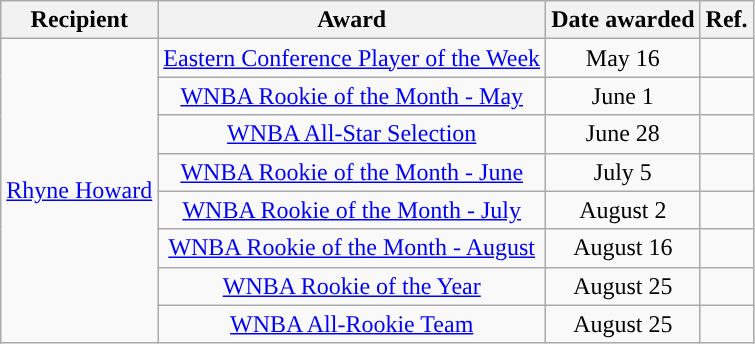<table class="wikitable sortable sortable" style="text-align: center">
<tr>
<th>Recipient</th>
<th>Award</th>
<th>Date awarded</th>
<th>Ref.</th>
</tr>
<tr>
<td rowspan=8><a href='#'>Rhyne Howard</a></td>
<td><a href='#'>Eastern Conference Player of the Week</a></td>
<td>May 16</td>
<td></td>
</tr>
<tr>
<td><a href='#'>WNBA Rookie of the Month - May</a></td>
<td>June 1</td>
<td></td>
</tr>
<tr>
<td><a href='#'>WNBA All-Star Selection</a></td>
<td>June 28</td>
<td></td>
</tr>
<tr>
<td><a href='#'>WNBA Rookie of the Month - June</a></td>
<td>July 5</td>
<td></td>
</tr>
<tr>
<td><a href='#'>WNBA Rookie of the Month - July</a></td>
<td>August 2</td>
<td></td>
</tr>
<tr>
<td><a href='#'>WNBA Rookie of the Month - August</a></td>
<td>August 16</td>
<td></td>
</tr>
<tr>
<td><a href='#'>WNBA Rookie of the Year</a></td>
<td>August 25</td>
<td></td>
</tr>
<tr>
<td><a href='#'>WNBA All-Rookie Team</a></td>
<td>August 25</td>
<td></td>
</tr>
</table>
